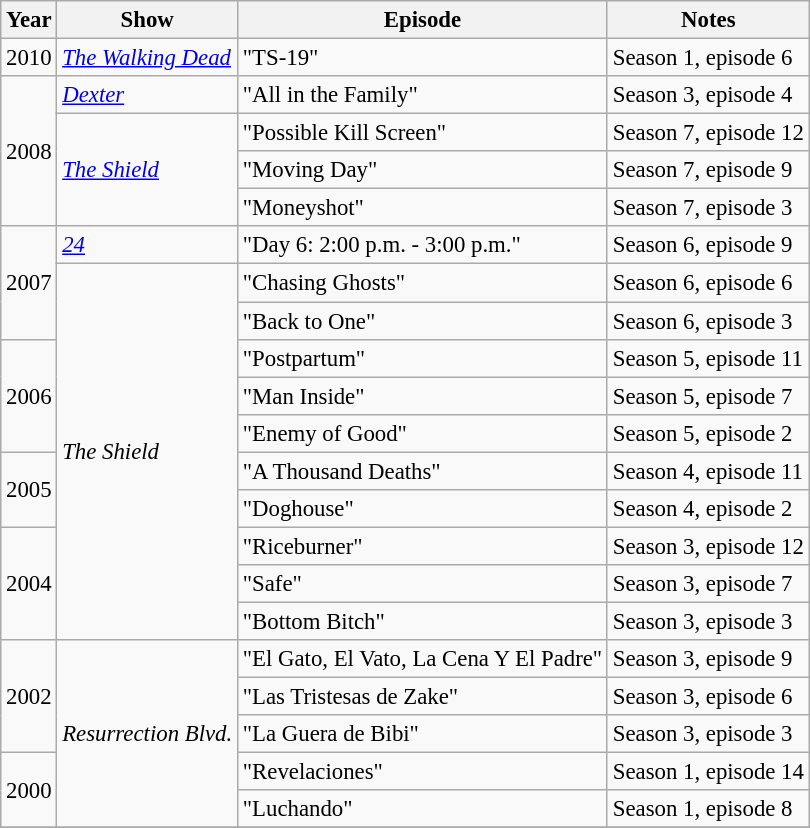<table class="wikitable" style="font-size: 95%;">
<tr>
<th>Year</th>
<th>Show</th>
<th>Episode</th>
<th>Notes</th>
</tr>
<tr>
<td>2010</td>
<td><em><a href='#'>The Walking Dead</a></em></td>
<td>"TS-19"</td>
<td>Season 1, episode 6</td>
</tr>
<tr>
<td rowspan=4>2008</td>
<td><em><a href='#'>Dexter</a></em></td>
<td>"All in the Family"</td>
<td>Season 3, episode 4</td>
</tr>
<tr>
<td rowspan=3><em><a href='#'>The Shield</a></em></td>
<td>"Possible Kill Screen"</td>
<td>Season 7, episode 12</td>
</tr>
<tr>
<td>"Moving Day"</td>
<td>Season 7, episode 9</td>
</tr>
<tr>
<td>"Moneyshot"</td>
<td>Season 7, episode 3</td>
</tr>
<tr>
<td rowspan=3>2007</td>
<td><em><a href='#'>24</a></em></td>
<td>"Day 6: 2:00 p.m. - 3:00 p.m."</td>
<td>Season 6, episode 9</td>
</tr>
<tr>
<td rowspan=10><em>The Shield</em></td>
<td>"Chasing Ghosts"</td>
<td>Season 6, episode 6</td>
</tr>
<tr>
<td>"Back to One"</td>
<td>Season 6, episode 3</td>
</tr>
<tr>
<td rowspan=3>2006</td>
<td>"Postpartum"</td>
<td>Season 5, episode 11</td>
</tr>
<tr>
<td>"Man Inside"</td>
<td>Season 5, episode 7</td>
</tr>
<tr>
<td>"Enemy of Good"</td>
<td>Season 5, episode 2</td>
</tr>
<tr>
<td rowspan=2>2005</td>
<td>"A Thousand Deaths"</td>
<td>Season 4, episode 11</td>
</tr>
<tr>
<td>"Doghouse"</td>
<td>Season 4, episode 2</td>
</tr>
<tr>
<td rowspan=3>2004</td>
<td>"Riceburner"</td>
<td>Season 3, episode 12</td>
</tr>
<tr>
<td>"Safe"</td>
<td>Season 3, episode 7</td>
</tr>
<tr>
<td>"Bottom Bitch"</td>
<td>Season 3, episode 3</td>
</tr>
<tr>
<td rowspan=3>2002</td>
<td rowspan=5><em>Resurrection Blvd.</em></td>
<td>"El Gato, El Vato, La Cena Y El Padre"</td>
<td>Season 3, episode 9</td>
</tr>
<tr>
<td>"Las Tristesas de Zake"</td>
<td>Season 3, episode 6</td>
</tr>
<tr>
<td>"La Guera de Bibi"</td>
<td>Season 3, episode 3</td>
</tr>
<tr>
<td rowspan=2>2000</td>
<td>"Revelaciones"</td>
<td>Season 1, episode 14</td>
</tr>
<tr>
<td>"Luchando"</td>
<td>Season 1, episode 8</td>
</tr>
<tr>
</tr>
</table>
